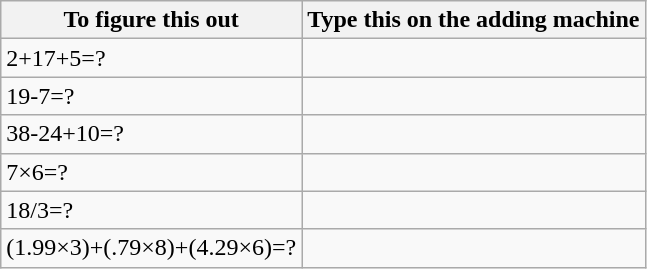<table class="wikitable">
<tr ---->
<th>To figure this out</th>
<th>Type this on the adding machine</th>
</tr>
<tr ---->
<td>2+17+5=?</td>
<td></td>
</tr>
<tr ---->
<td>19-7=?</td>
<td></td>
</tr>
<tr ---->
<td>38-24+10=?</td>
<td></td>
</tr>
<tr ---->
<td>7×6=?</td>
<td></td>
</tr>
<tr ---->
<td>18/3=?</td>
<td></td>
</tr>
<tr ---->
<td>(1.99×3)+(.79×8)+(4.29×6)=?</td>
<td></td>
</tr>
</table>
